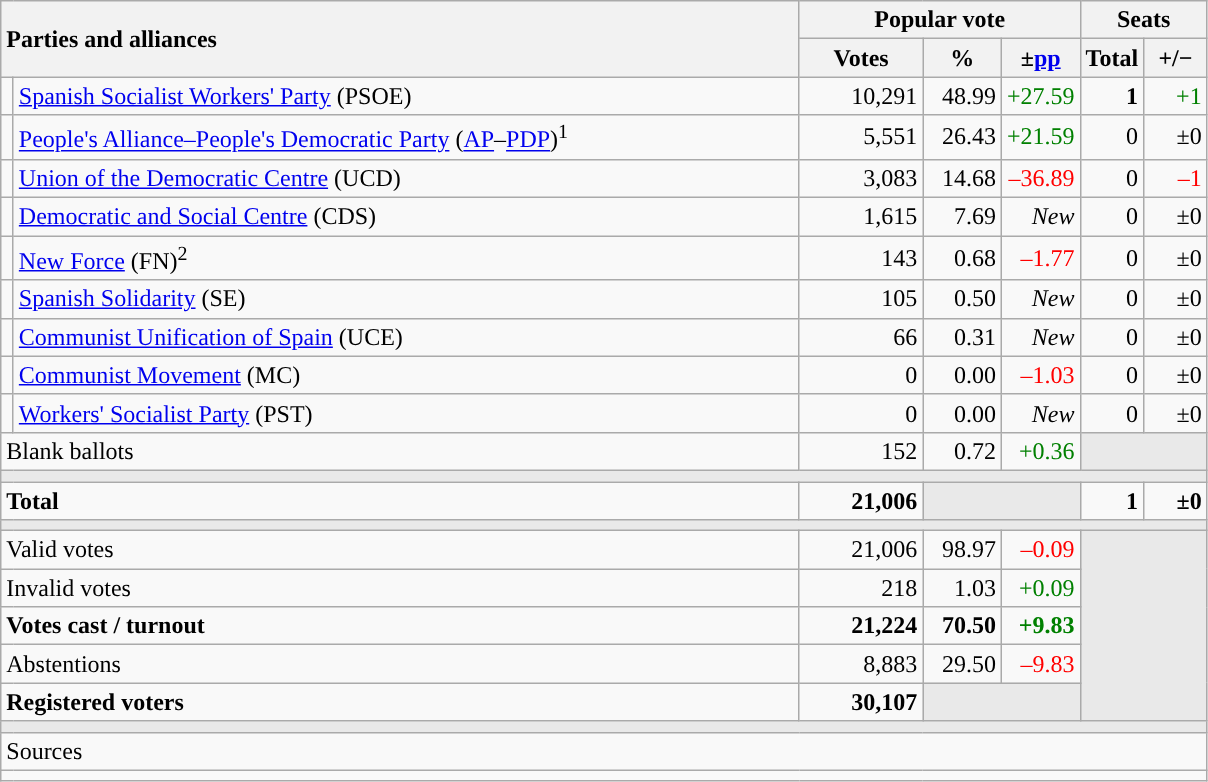<table class="wikitable" style="text-align:right;">
<tr>
<th style="text-align:left;" rowspan="2" colspan="2" width="525">Parties and alliances</th>
<th colspan="3">Popular vote</th>
<th colspan="2">Seats</th>
</tr>
<tr>
<th width="75">Votes</th>
<th width="45">%</th>
<th width="45">±<a href='#'>pp</a></th>
<th width="35">Total</th>
<th width="35">+/−</th>
</tr>
<tr>
<td width="1" style="color:inherit;background:"></td>
<td align="left"><a href='#'>Spanish Socialist Workers' Party</a> (PSOE)</td>
<td>10,291</td>
<td>48.99</td>
<td style="color:green;">+27.59</td>
<td><strong>1</strong></td>
<td style="color:green;">+1</td>
</tr>
<tr>
<td style="color:inherit;background:"></td>
<td align="left"><a href='#'>People's Alliance–People's Democratic Party</a> (<a href='#'>AP</a>–<a href='#'>PDP</a>)<sup>1</sup></td>
<td>5,551</td>
<td>26.43</td>
<td style="color:green;">+21.59</td>
<td>0</td>
<td>±0</td>
</tr>
<tr>
<td style="color:inherit;background:"></td>
<td align="left"><a href='#'>Union of the Democratic Centre</a> (UCD)</td>
<td>3,083</td>
<td>14.68</td>
<td style="color:red;">–36.89</td>
<td>0</td>
<td style="color:red;">–1</td>
</tr>
<tr>
<td style="color:inherit;background:"></td>
<td align="left"><a href='#'>Democratic and Social Centre</a> (CDS)</td>
<td>1,615</td>
<td>7.69</td>
<td><em>New</em></td>
<td>0</td>
<td>±0</td>
</tr>
<tr>
<td style="color:inherit;background:"></td>
<td align="left"><a href='#'>New Force</a> (FN)<sup>2</sup></td>
<td>143</td>
<td>0.68</td>
<td style="color:red;">–1.77</td>
<td>0</td>
<td>±0</td>
</tr>
<tr>
<td style="color:inherit;background:"></td>
<td align="left"><a href='#'>Spanish Solidarity</a> (SE)</td>
<td>105</td>
<td>0.50</td>
<td><em>New</em></td>
<td>0</td>
<td>±0</td>
</tr>
<tr>
<td style="color:inherit;background:"></td>
<td align="left"><a href='#'>Communist Unification of Spain</a> (UCE)</td>
<td>66</td>
<td>0.31</td>
<td><em>New</em></td>
<td>0</td>
<td>±0</td>
</tr>
<tr>
<td style="color:inherit;background:"></td>
<td align="left"><a href='#'>Communist Movement</a> (MC)</td>
<td>0</td>
<td>0.00</td>
<td style="color:red;">–1.03</td>
<td>0</td>
<td>±0</td>
</tr>
<tr>
<td style="color:inherit;background:"></td>
<td align="left"><a href='#'>Workers' Socialist Party</a> (PST)</td>
<td>0</td>
<td>0.00</td>
<td><em>New</em></td>
<td>0</td>
<td>±0</td>
</tr>
<tr>
<td align="left" colspan="2">Blank ballots</td>
<td>152</td>
<td>0.72</td>
<td style="color:green;">+0.36</td>
<td bgcolor="#E9E9E9" colspan="2"></td>
</tr>
<tr>
<td colspan="7" bgcolor="#E9E9E9"></td>
</tr>
<tr style="font-weight:bold;">
<td align="left" colspan="2">Total</td>
<td>21,006</td>
<td bgcolor="#E9E9E9" colspan="2"></td>
<td>1</td>
<td>±0</td>
</tr>
<tr>
<td colspan="7" bgcolor="#E9E9E9"></td>
</tr>
<tr>
<td align="left" colspan="2">Valid votes</td>
<td>21,006</td>
<td>98.97</td>
<td style="color:red;">–0.09</td>
<td bgcolor="#E9E9E9" colspan="2" rowspan="5"></td>
</tr>
<tr>
<td align="left" colspan="2">Invalid votes</td>
<td>218</td>
<td>1.03</td>
<td style="color:green;">+0.09</td>
</tr>
<tr style="font-weight:bold;">
<td align="left" colspan="2">Votes cast / turnout</td>
<td>21,224</td>
<td>70.50</td>
<td style="color:green;">+9.83</td>
</tr>
<tr>
<td align="left" colspan="2">Abstentions</td>
<td>8,883</td>
<td>29.50</td>
<td style="color:red;">–9.83</td>
</tr>
<tr style="font-weight:bold;">
<td align="left" colspan="2">Registered voters</td>
<td>30,107</td>
<td bgcolor="#E9E9E9" colspan="2"></td>
</tr>
<tr>
<td colspan="7" bgcolor="#E9E9E9"></td>
</tr>
<tr>
<td align="left" colspan="7">Sources</td>
</tr>
<tr>
<td colspan="7" style="text-align:left; max-width:790px;"></td>
</tr>
</table>
